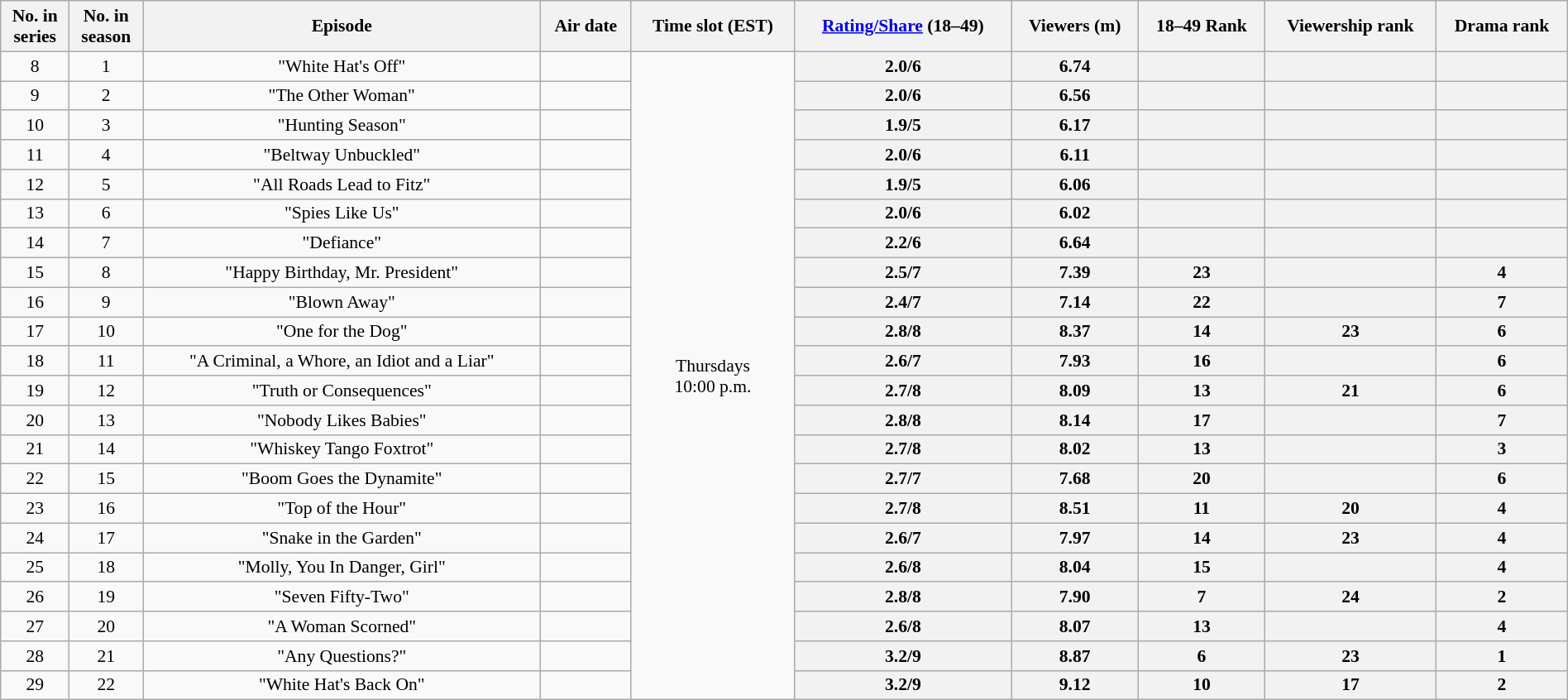<table class="wikitable" style="font-size:90%; text-align:center; width: 100%; margin-left: auto; margin-right: auto;">
<tr>
<th>No. in<br>series</th>
<th>No. in<br>season</th>
<th>Episode</th>
<th>Air date</th>
<th>Time slot (EST)</th>
<th><a href='#'>Rating/Share</a> (18–49)</th>
<th>Viewers (m)</th>
<th>18–49 Rank</th>
<th>Viewership rank</th>
<th>Drama rank</th>
</tr>
<tr>
<td style="text-align:center">8</td>
<td style="text-align:center">1</td>
<td>"White Hat's Off"</td>
<td></td>
<td style="text-align:center" rowspan=22>Thursdays<br>10:00 p.m.</td>
<th style="text-align:center">2.0/6</th>
<th style="text-align:center">6.74</th>
<th></th>
<th></th>
<th></th>
</tr>
<tr>
<td style="text-align:center">9</td>
<td style="text-align:center">2</td>
<td>"The Other Woman"</td>
<td></td>
<th style="text-align:center">2.0/6</th>
<th style="text-align:center">6.56</th>
<th></th>
<th></th>
<th></th>
</tr>
<tr>
<td style="text-align:center">10</td>
<td style="text-align:center">3</td>
<td>"Hunting Season"</td>
<td></td>
<th style="text-align:center">1.9/5</th>
<th style="text-align:center">6.17</th>
<th></th>
<th></th>
<th></th>
</tr>
<tr>
<td style="text-align:center">11</td>
<td style="text-align:center">4</td>
<td>"Beltway Unbuckled"</td>
<td></td>
<th style="text-align:center">2.0/6</th>
<th style="text-align:center">6.11</th>
<th></th>
<th></th>
<th></th>
</tr>
<tr>
<td style="text-align:center">12</td>
<td style="text-align:center">5</td>
<td>"All Roads Lead to Fitz"</td>
<td></td>
<th style="text-align:center">1.9/5</th>
<th style="text-align:center">6.06</th>
<th></th>
<th></th>
<th></th>
</tr>
<tr>
<td style="text-align:center">13</td>
<td style="text-align:center">6</td>
<td>"Spies Like Us"</td>
<td></td>
<th style="text-align:center">2.0/6</th>
<th style="text-align:center">6.02</th>
<th></th>
<th></th>
<th></th>
</tr>
<tr>
<td style="text-align:center">14</td>
<td style="text-align:center">7</td>
<td>"Defiance"</td>
<td></td>
<th style="text-align:center">2.2/6</th>
<th style="text-align:center">6.64</th>
<th></th>
<th></th>
<th></th>
</tr>
<tr>
<td style="text-align:center">15</td>
<td style="text-align:center">8</td>
<td>"Happy Birthday, Mr. President"</td>
<td></td>
<th style="text-align:center">2.5/7</th>
<th style="text-align:center">7.39</th>
<th style="text-align:center">23</th>
<th></th>
<th style="text-align:center">4</th>
</tr>
<tr>
<td style="text-align:center">16</td>
<td style="text-align:center">9</td>
<td>"Blown Away"</td>
<td></td>
<th style="text-align:center">2.4/7</th>
<th style="text-align:center">7.14</th>
<th style="text-align:center">22</th>
<th></th>
<th style="text-align:center">7</th>
</tr>
<tr>
<td style="text-align:center">17</td>
<td style="text-align:center">10</td>
<td>"One for the Dog"</td>
<td></td>
<th style="text-align:center">2.8/8</th>
<th style="text-align:center">8.37</th>
<th style="text-align:center">14</th>
<th style="text-align:center">23</th>
<th style="text-align:center">6</th>
</tr>
<tr>
<td style="text-align:center">18</td>
<td style="text-align:center">11</td>
<td>"A Criminal, a Whore, an Idiot and a Liar"</td>
<td></td>
<th style="text-align:center">2.6/7</th>
<th style="text-align:center">7.93</th>
<th style="text-align:center">16</th>
<th></th>
<th style="text-align:center">6</th>
</tr>
<tr>
<td style="text-align:center">19</td>
<td style="text-align:center">12</td>
<td>"Truth or Consequences"</td>
<td></td>
<th style="text-align:center">2.7/8</th>
<th style="text-align:center">8.09</th>
<th style="text-align:center">13</th>
<th style="text-align:center">21</th>
<th style="text-align:center">6</th>
</tr>
<tr>
<td style="text-align:center">20</td>
<td style="text-align:center">13</td>
<td>"Nobody Likes Babies"</td>
<td></td>
<th style="text-align:center">2.8/8</th>
<th style="text-align:center">8.14</th>
<th style="text-align:center">17</th>
<th></th>
<th style="text-align:center">7</th>
</tr>
<tr>
<td style="text-align:center">21</td>
<td style="text-align:center">14</td>
<td>"Whiskey Tango Foxtrot"</td>
<td></td>
<th style="text-align:center">2.7/8</th>
<th style="text-align:center">8.02</th>
<th style="text-align:center">13</th>
<th></th>
<th style="text-align:center">3</th>
</tr>
<tr>
<td style="text-align:center">22</td>
<td style="text-align:center">15</td>
<td>"Boom Goes the Dynamite"</td>
<td></td>
<th style="text-align:center">2.7/7</th>
<th style="text-align:center">7.68</th>
<th style="text-align:center">20</th>
<th></th>
<th style="text-align:center">6</th>
</tr>
<tr>
<td style="text-align:center">23</td>
<td style="text-align:center">16</td>
<td>"Top of the Hour"</td>
<td></td>
<th style="text-align:center">2.7/8</th>
<th style="text-align:center">8.51</th>
<th style="text-align:center">11</th>
<th style="text-align:center">20</th>
<th style="text-align:center">4</th>
</tr>
<tr>
<td style="text-align:center">24</td>
<td style="text-align:center">17</td>
<td>"Snake in the Garden"</td>
<td></td>
<th style="text-align:center">2.6/7</th>
<th style="text-align:center">7.97</th>
<th style="text-align:center">14</th>
<th style="text-align:center">23</th>
<th style="text-align:center">4</th>
</tr>
<tr>
<td style="text-align:center">25</td>
<td style="text-align:center">18</td>
<td>"Molly, You In Danger, Girl"</td>
<td></td>
<th style="text-align:center">2.6/8</th>
<th style="text-align:center">8.04</th>
<th style="text-align:center">15</th>
<th></th>
<th style="text-align:center">4</th>
</tr>
<tr>
<td style="text-align:center">26</td>
<td style="text-align:center">19</td>
<td>"Seven Fifty-Two"</td>
<td></td>
<th style="text-align:center">2.8/8</th>
<th style="text-align:center">7.90</th>
<th style="text-align:center">7</th>
<th style="text-align:center">24</th>
<th style="text-align:center">2</th>
</tr>
<tr>
<td style="text-align:center">27</td>
<td style="text-align:center">20</td>
<td>"A Woman Scorned"</td>
<td></td>
<th style="text-align:center">2.6/8</th>
<th style="text-align:center">8.07</th>
<th style="text-align:center">13</th>
<th></th>
<th style="text-align:center">4</th>
</tr>
<tr>
<td style="text-align:center">28</td>
<td style="text-align:center">21</td>
<td>"Any Questions?"</td>
<td></td>
<th style="text-align:center">3.2/9</th>
<th style="text-align:center">8.87</th>
<th style="text-align:center">6</th>
<th style="text-align:center">23</th>
<th style="text-align:center">1</th>
</tr>
<tr>
<td style="text-align:center">29</td>
<td style="text-align:center">22</td>
<td>"White Hat's Back On"</td>
<td></td>
<th style="text-align:center">3.2/9</th>
<th style="text-align:center">9.12</th>
<th style="text-align:center">10</th>
<th style="text-align:center">17</th>
<th style="text-align:center">2</th>
</tr>
</table>
